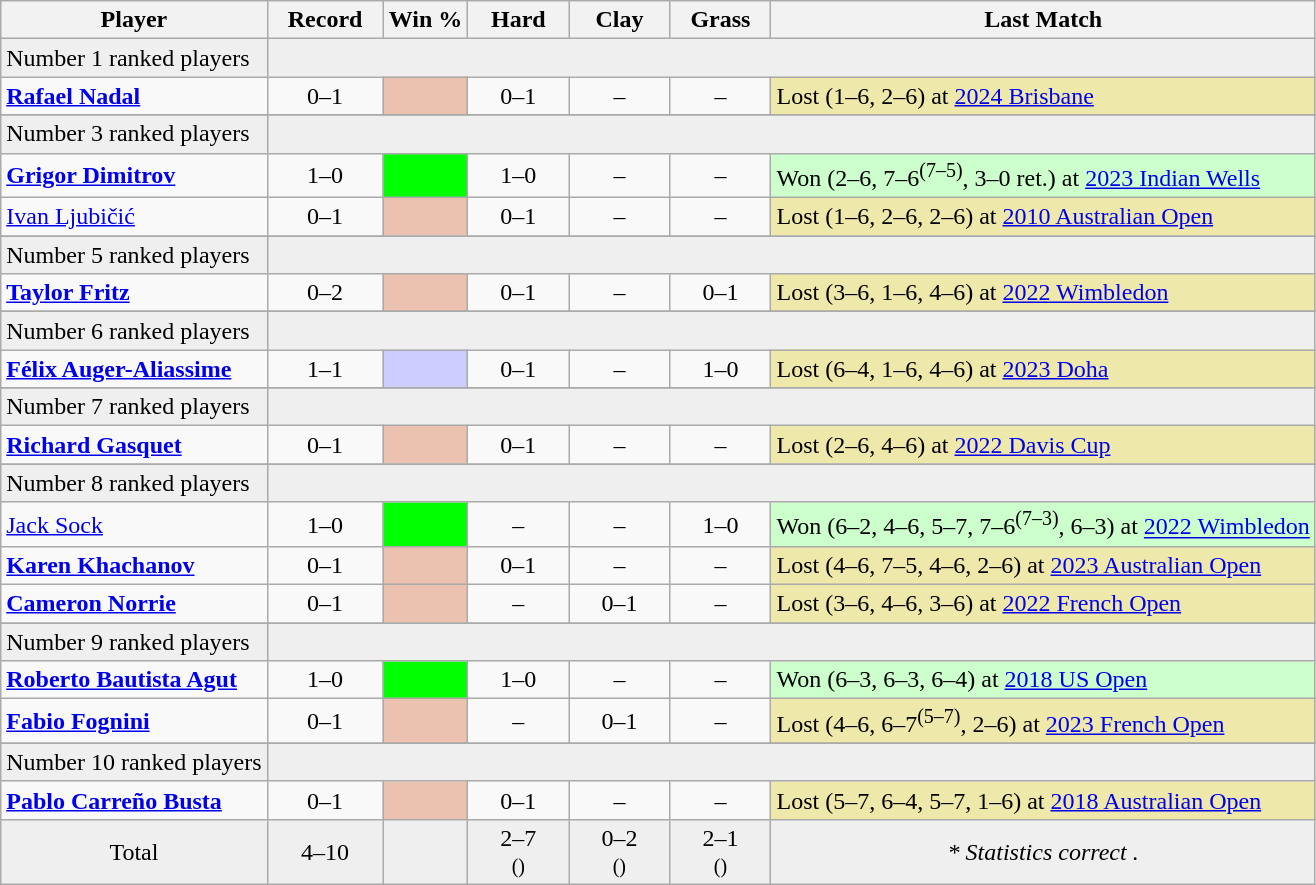<table class="wikitable sortable nowrap" style=text-align:center>
<tr>
<th>Player</th>
<th width=70>Record</th>
<th>Win %</th>
<th width=60>Hard</th>
<th width=60>Clay</th>
<th width=60>Grass</th>
<th>Last Match</th>
</tr>
<tr style=background:#efefef>
<td align=left>Number 1 ranked players</td>
<td colspan=6></td>
</tr>
<tr>
<td align=left> <strong><a href='#'>Rafael Nadal</a></strong></td>
<td>0–1</td>
<td bgcolor=ebc2af></td>
<td>0–1</td>
<td>–</td>
<td>–</td>
<td bgcolor=eee8aa align=left>Lost (1–6, 2–6) at <a href='#'>2024 Brisbane</a></td>
</tr>
<tr>
</tr>
<tr style=background:#efefef>
<td align=left>Number 3 ranked players</td>
<td colspan=6></td>
</tr>
<tr>
<td align=left> <strong><a href='#'>Grigor Dimitrov</a></strong></td>
<td>1–0</td>
<td bgcolor=lime></td>
<td>1–0</td>
<td>–</td>
<td>–</td>
<td bgcolor=#cfc align=left>Won (2–6, 7–6<sup>(7–5)</sup>, 3–0 ret.) at <a href='#'>2023 Indian Wells</a></td>
</tr>
<tr>
<td align=left> <a href='#'>Ivan Ljubičić</a></td>
<td>0–1</td>
<td bgcolor=ebc2af></td>
<td>0–1</td>
<td>–</td>
<td>–</td>
<td bgcolor=eee8aa align=left>Lost (1–6, 2–6, 2–6) at <a href='#'>2010 Australian Open</a></td>
</tr>
<tr>
</tr>
<tr style=background:#efefef>
<td align=left>Number 5 ranked players</td>
<td colspan=6></td>
</tr>
<tr>
<td align=left> <strong><a href='#'>Taylor Fritz</a></strong></td>
<td>0–2</td>
<td bgcolor=ebc2af></td>
<td>0–1</td>
<td>–</td>
<td>0–1</td>
<td bgcolor=eee8aa align=left>Lost (3–6, 1–6, 4–6) at <a href='#'>2022 Wimbledon</a></td>
</tr>
<tr>
</tr>
<tr style=background:#efefef>
<td align=left>Number 6 ranked players</td>
<td colspan=6></td>
</tr>
<tr>
<td align=left> <strong><a href='#'>Félix Auger-Aliassime</a></strong></td>
<td>1–1</td>
<td bgcolor=#ccf></td>
<td>0–1</td>
<td>–</td>
<td>1–0</td>
<td style=background:#eee8aa;text-align:left>Lost (6–4, 1–6, 4–6) at <a href='#'>2023 Doha</a></td>
</tr>
<tr>
</tr>
<tr style=background:#efefef>
<td align=left>Number 7 ranked players</td>
<td colspan=6></td>
</tr>
<tr>
<td align=left> <strong><a href='#'>Richard Gasquet</a></strong></td>
<td>0–1</td>
<td bgcolor=ebc2af></td>
<td>0–1</td>
<td>–</td>
<td>–</td>
<td bgcolor=eee8aa align=left>Lost (2–6, 4–6) at <a href='#'>2022 Davis Cup</a></td>
</tr>
<tr>
</tr>
<tr style=background:#efefef>
<td align=left>Number 8 ranked players</td>
<td colspan=6></td>
</tr>
<tr>
<td align=left> <a href='#'>Jack Sock</a></td>
<td>1–0</td>
<td bgcolor=lime></td>
<td>–</td>
<td>–</td>
<td>1–0</td>
<td style=background:#cfc;text-align:left>Won (6–2, 4–6, 5–7, 7–6<sup>(7–3)</sup>, 6–3) at <a href='#'>2022 Wimbledon</a></td>
</tr>
<tr>
<td align=left> <strong><a href='#'>Karen Khachanov</a></strong></td>
<td>0–1</td>
<td bgcolor=ebc2af></td>
<td>0–1</td>
<td>–</td>
<td>–</td>
<td bgcolor=eee8aa align=left>Lost (4–6, 7–5, 4–6, 2–6) at <a href='#'>2023 Australian Open</a></td>
</tr>
<tr>
<td align=left> <strong><a href='#'>Cameron Norrie</a></strong></td>
<td>0–1</td>
<td bgcolor=ebc2af></td>
<td>–</td>
<td>0–1</td>
<td>–</td>
<td bgcolor=eee8aa align=left>Lost (3–6, 4–6, 3–6) at <a href='#'>2022 French Open</a></td>
</tr>
<tr>
</tr>
<tr style=background:#efefef>
<td align=left>Number 9 ranked players</td>
<td colspan=6></td>
</tr>
<tr>
<td align=left> <strong><a href='#'>Roberto Bautista Agut</a></strong></td>
<td>1–0</td>
<td bgcolor=lime></td>
<td>1–0</td>
<td>–</td>
<td>–</td>
<td style=background:#cfc;text-align:left>Won (6–3, 6–3, 6–4) at <a href='#'>2018 US Open</a></td>
</tr>
<tr>
<td align=left> <strong><a href='#'>Fabio Fognini</a></strong></td>
<td>0–1</td>
<td bgcolor=ebc2af></td>
<td>–</td>
<td>0–1</td>
<td>–</td>
<td bgcolor=eee8aa align=left>Lost (4–6, 6–7<sup>(5–7)</sup>, 2–6) at <a href='#'>2023 French Open</a></td>
</tr>
<tr>
</tr>
<tr style=background:#efefef>
<td align=left>Number 10 ranked players</td>
<td colspan=6></td>
</tr>
<tr>
<td align=left> <strong><a href='#'>Pablo Carreño Busta</a></strong></td>
<td>0–1</td>
<td bgcolor=ebc2af></td>
<td>0–1</td>
<td>–</td>
<td>–</td>
<td bgcolor=eee8aa align=left>Lost (5–7, 6–4, 5–7, 1–6) at <a href='#'>2018 Australian Open</a></td>
</tr>
<tr bgcolor=efefef class="sortbottom">
<td>Total</td>
<td>4–10</td>
<td></td>
<td>2–7 <br> <small>()</small></td>
<td>0–2 <br> <small>()</small></td>
<td>2–1 <br> <small>()</small></td>
<td><em>* Statistics correct .</em></td>
</tr>
</table>
